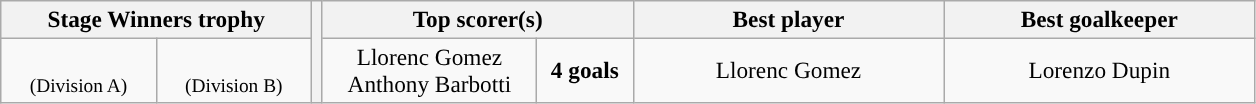<table class="wikitable" style="text-align: center; font-size: 97%;">
<tr>
<th colspan=2 width=200>Stage Winners trophy</th>
<th rowspan=2></th>
<th colspan=2 width=200>Top scorer(s)</th>
<th width=200>Best player</th>
<th width=200>Best goalkeeper</th>
</tr>
<tr align=center style="background:">
<td style="text-align:center;"><br><small>(Division A)</small></td>
<td><br><small>(Division B)</small></td>
<td> Llorenc Gomez<br> Anthony Barbotti</td>
<td><strong>4 goals</strong></td>
<td> Llorenc Gomez</td>
<td> Lorenzo Dupin</td>
</tr>
</table>
